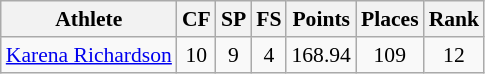<table class="wikitable" border="1" style="font-size:90%">
<tr>
<th>Athlete</th>
<th>CF</th>
<th>SP</th>
<th>FS</th>
<th>Points</th>
<th>Places</th>
<th>Rank</th>
</tr>
<tr align=center>
<td align=left><a href='#'>Karena Richardson</a></td>
<td>10</td>
<td>9</td>
<td>4</td>
<td>168.94</td>
<td>109</td>
<td>12</td>
</tr>
</table>
